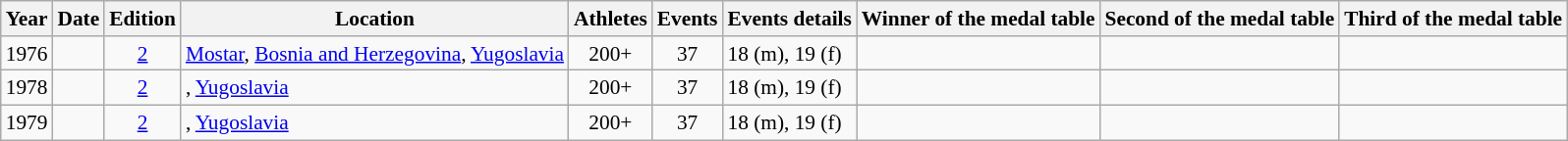<table class="wikitable" style=font-size:89%;>
<tr>
<th>Year</th>
<th>Date</th>
<th>Edition</th>
<th>Location</th>
<th>Athletes</th>
<th>Events</th>
<th>Events details</th>
<th>Winner of the medal table</th>
<th>Second of the medal table</th>
<th>Third of the medal table</th>
</tr>
<tr>
<td>1976</td>
<td></td>
<td align=center><a href='#'>2</a></td>
<td><a href='#'>Mostar</a>, <a href='#'>Bosnia and Herzegovina</a>, <a href='#'>Yugoslavia</a></td>
<td align=center>200+</td>
<td align=center>37</td>
<td>18 (m), 19 (f)</td>
<td></td>
<td></td>
<td></td>
</tr>
<tr>
<td>1978</td>
<td></td>
<td align=center><a href='#'>2</a></td>
<td>, <a href='#'>Yugoslavia</a></td>
<td align=center>200+</td>
<td align=center>37</td>
<td>18 (m), 19 (f)</td>
<td></td>
<td></td>
<td></td>
</tr>
<tr>
<td>1979</td>
<td></td>
<td align=center><a href='#'>2</a></td>
<td>, <a href='#'>Yugoslavia</a></td>
<td align=center>200+</td>
<td align=center>37</td>
<td>18 (m), 19 (f)</td>
<td></td>
<td></td>
<td></td>
</tr>
</table>
